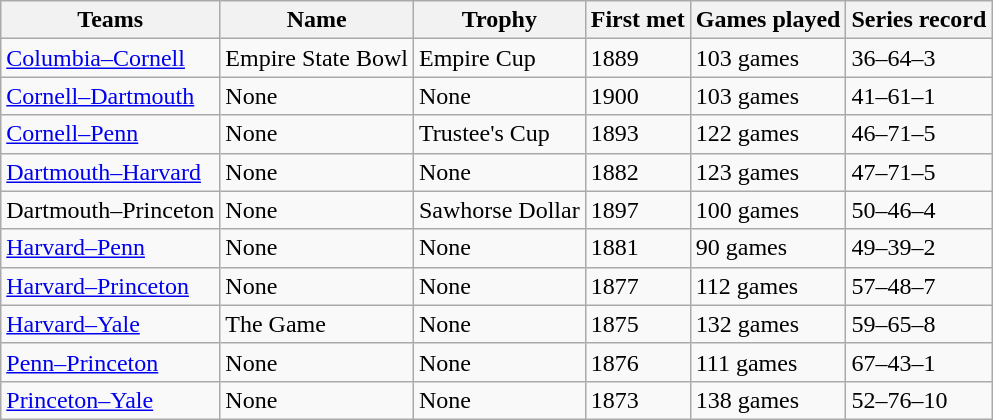<table class="wikitable" style="margin-right:0">
<tr>
<th>Teams</th>
<th>Name</th>
<th>Trophy</th>
<th>First met</th>
<th>Games played</th>
<th>Series record</th>
</tr>
<tr>
<td><a href='#'>Columbia–Cornell</a></td>
<td>Empire State Bowl</td>
<td>Empire Cup</td>
<td>1889</td>
<td>103 games</td>
<td>36–64–3</td>
</tr>
<tr>
<td><a href='#'>Cornell–Dartmouth</a></td>
<td>None</td>
<td>None</td>
<td>1900</td>
<td>103 games</td>
<td>41–61–1</td>
</tr>
<tr>
<td><a href='#'>Cornell–Penn</a></td>
<td>None</td>
<td>Trustee's Cup</td>
<td>1893</td>
<td>122 games</td>
<td>46–71–5</td>
</tr>
<tr>
<td><a href='#'>Dartmouth–Harvard</a></td>
<td>None</td>
<td>None</td>
<td>1882</td>
<td>123 games</td>
<td>47–71–5</td>
</tr>
<tr>
<td>Dartmouth–Princeton</td>
<td>None</td>
<td>Sawhorse Dollar</td>
<td>1897</td>
<td>100 games</td>
<td>50–46–4</td>
</tr>
<tr>
<td><a href='#'>Harvard–Penn</a></td>
<td>None</td>
<td>None</td>
<td>1881</td>
<td>90 games</td>
<td>49–39–2</td>
</tr>
<tr>
<td><a href='#'>Harvard–Princeton</a></td>
<td>None</td>
<td>None</td>
<td>1877</td>
<td>112 games</td>
<td>57–48–7</td>
</tr>
<tr>
<td><a href='#'>Harvard–Yale</a></td>
<td>The Game</td>
<td>None</td>
<td>1875</td>
<td>132 games</td>
<td>59–65–8</td>
</tr>
<tr>
<td><a href='#'>Penn–Princeton</a></td>
<td>None</td>
<td>None</td>
<td>1876</td>
<td>111 games</td>
<td>67–43–1</td>
</tr>
<tr>
<td><a href='#'>Princeton–Yale</a></td>
<td>None</td>
<td>None</td>
<td>1873</td>
<td>138 games</td>
<td>52–76–10</td>
</tr>
</table>
